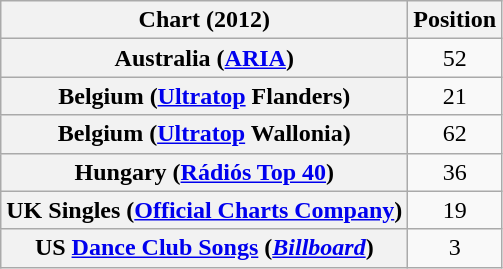<table class="wikitable sortable plainrowheaders" style="text-align:center;">
<tr>
<th scope="col">Chart (2012)</th>
<th scope="col">Position</th>
</tr>
<tr>
<th scope="row">Australia (<a href='#'>ARIA</a>)</th>
<td>52</td>
</tr>
<tr>
<th scope="row">Belgium (<a href='#'>Ultratop</a> Flanders)</th>
<td>21</td>
</tr>
<tr>
<th scope="row">Belgium (<a href='#'>Ultratop</a> Wallonia)</th>
<td>62</td>
</tr>
<tr>
<th scope="row">Hungary (<a href='#'>Rádiós Top 40</a>)</th>
<td>36</td>
</tr>
<tr>
<th scope="row">UK Singles (<a href='#'>Official Charts Company</a>)</th>
<td>19</td>
</tr>
<tr>
<th scope="row">US <a href='#'>Dance Club Songs</a> (<em><a href='#'>Billboard</a></em>)</th>
<td>3</td>
</tr>
</table>
